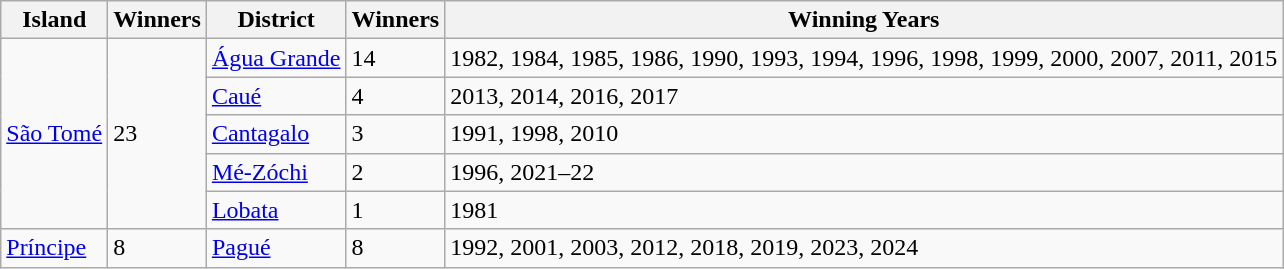<table class="wikitable">
<tr>
<th>Island</th>
<th>Winners</th>
<th>District</th>
<th>Winners</th>
<th>Winning Years</th>
</tr>
<tr>
<td rowspan=5><a href='#'>São Tomé</a></td>
<td rowspan=5>23</td>
<td><a href='#'>Água Grande</a></td>
<td>14</td>
<td>1982, 1984, 1985, 1986, 1990, 1993, 1994, 1996, 1998, 1999, 2000, 2007, 2011, 2015</td>
</tr>
<tr>
<td><a href='#'>Caué</a></td>
<td>4</td>
<td>2013, 2014, 2016, 2017</td>
</tr>
<tr>
<td><a href='#'>Cantagalo</a></td>
<td>3</td>
<td>1991, 1998, 2010</td>
</tr>
<tr>
<td><a href='#'>Mé-Zóchi</a></td>
<td>2</td>
<td>1996, 2021–22</td>
</tr>
<tr>
<td><a href='#'>Lobata</a></td>
<td>1</td>
<td>1981</td>
</tr>
<tr>
<td><a href='#'>Príncipe</a></td>
<td>8</td>
<td><a href='#'>Pagué</a></td>
<td>8</td>
<td>1992, 2001, 2003, 2012, 2018, 2019, 2023, 2024</td>
</tr>
</table>
